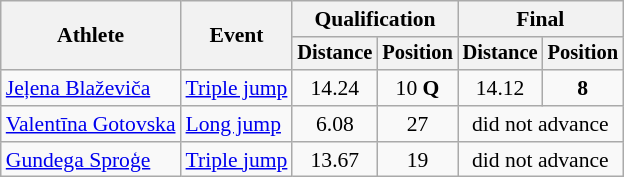<table class=wikitable style="font-size:90%">
<tr>
<th rowspan="2">Athlete</th>
<th rowspan="2">Event</th>
<th colspan="2">Qualification</th>
<th colspan="2">Final</th>
</tr>
<tr style="font-size:95%">
<th>Distance</th>
<th>Position</th>
<th>Distance</th>
<th>Position</th>
</tr>
<tr align=center>
<td align=left><a href='#'>Jeļena Blaževiča</a></td>
<td align=left><a href='#'>Triple jump</a></td>
<td>14.24</td>
<td>10 <strong>Q</strong></td>
<td>14.12</td>
<td><strong>8</strong></td>
</tr>
<tr align=center>
<td align=left><a href='#'>Valentīna Gotovska</a></td>
<td align=left><a href='#'>Long jump</a></td>
<td>6.08</td>
<td>27</td>
<td colspan=2>did not advance</td>
</tr>
<tr align=center>
<td align=left><a href='#'>Gundega Sproģe</a></td>
<td align=left><a href='#'>Triple jump</a></td>
<td>13.67</td>
<td>19</td>
<td colspan=2>did not advance</td>
</tr>
</table>
